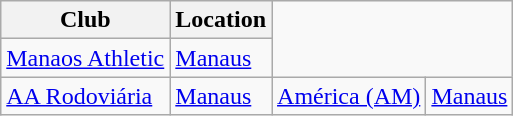<table class="wikitable sortable">
<tr>
<th>Club</th>
<th>Location</th>
</tr>
<tr>
<td><a href='#'>Manaos Athletic</a></td>
<td><a href='#'>Manaus</a></td>
</tr>
<tr>
<td><a href='#'>AA Rodoviária</a></td>
<td><a href='#'>Manaus</a></td>
<td><a href='#'>América (AM)</a></td>
<td><a href='#'>Manaus</a></td>
</tr>
</table>
